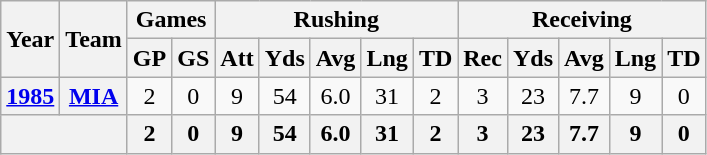<table class="wikitable" style="text-align:center;">
<tr>
<th rowspan="2">Year</th>
<th rowspan="2">Team</th>
<th colspan="2">Games</th>
<th colspan="5">Rushing</th>
<th colspan="5">Receiving</th>
</tr>
<tr>
<th>GP</th>
<th>GS</th>
<th>Att</th>
<th>Yds</th>
<th>Avg</th>
<th>Lng</th>
<th>TD</th>
<th>Rec</th>
<th>Yds</th>
<th>Avg</th>
<th>Lng</th>
<th>TD</th>
</tr>
<tr>
<th><a href='#'>1985</a></th>
<th><a href='#'>MIA</a></th>
<td>2</td>
<td>0</td>
<td>9</td>
<td>54</td>
<td>6.0</td>
<td>31</td>
<td>2</td>
<td>3</td>
<td>23</td>
<td>7.7</td>
<td>9</td>
<td>0</td>
</tr>
<tr>
<th colspan="2"></th>
<th>2</th>
<th>0</th>
<th>9</th>
<th>54</th>
<th>6.0</th>
<th>31</th>
<th>2</th>
<th>3</th>
<th>23</th>
<th>7.7</th>
<th>9</th>
<th>0</th>
</tr>
</table>
